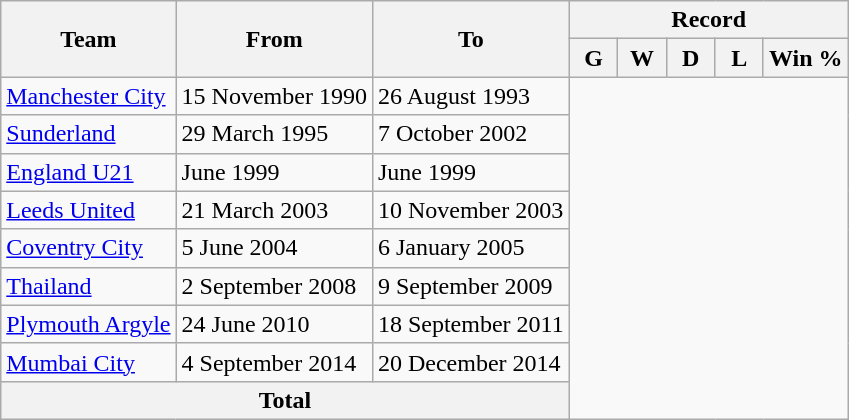<table class="wikitable" style="text-align: center">
<tr>
<th rowspan="2">Team</th>
<th rowspan="2">From</th>
<th rowspan="2">To</th>
<th colspan="5">Record</th>
</tr>
<tr>
<th width=25>G</th>
<th width=25>W</th>
<th width=25>D</th>
<th width=25>L</th>
<th>Win %</th>
</tr>
<tr>
<td align=left><a href='#'>Manchester City</a></td>
<td align=left>15 November 1990</td>
<td align=left>26 August 1993<br></td>
</tr>
<tr>
<td align=left><a href='#'>Sunderland</a></td>
<td align=left>29 March 1995</td>
<td align=left>7 October 2002<br></td>
</tr>
<tr>
<td align=left><a href='#'>England U21</a></td>
<td align=left>June 1999</td>
<td align=left>June 1999<br></td>
</tr>
<tr>
<td align=left><a href='#'>Leeds United</a></td>
<td align=left>21 March 2003</td>
<td align=left>10 November 2003<br></td>
</tr>
<tr>
<td align=left><a href='#'>Coventry City</a></td>
<td align=left>5 June 2004</td>
<td align=left>6 January 2005<br></td>
</tr>
<tr>
<td align=left><a href='#'>Thailand</a></td>
<td align=left>2 September 2008</td>
<td align=left>9 September 2009<br></td>
</tr>
<tr>
<td align=left><a href='#'>Plymouth Argyle</a></td>
<td align=left>24 June 2010</td>
<td align=left>18 September 2011<br></td>
</tr>
<tr>
<td align=left><a href='#'>Mumbai City</a></td>
<td align=left>4 September 2014</td>
<td align=left>20 December 2014<br></td>
</tr>
<tr>
<th colspan="3">Total<br></th>
</tr>
</table>
